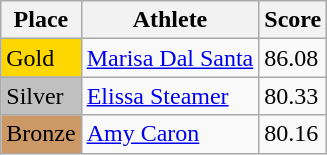<table class="wikitable">
<tr>
<th>Place</th>
<th>Athlete</th>
<th>Score</th>
</tr>
<tr>
<td style="background:gold;">Gold</td>
<td><a href='#'>Marisa Dal Santa</a></td>
<td>86.08</td>
</tr>
<tr>
<td style="background:silver;">Silver</td>
<td><a href='#'>Elissa Steamer</a></td>
<td>80.33</td>
</tr>
<tr>
<td style="background:#CC9966;">Bronze</td>
<td><a href='#'>Amy Caron</a></td>
<td>80.16</td>
</tr>
</table>
